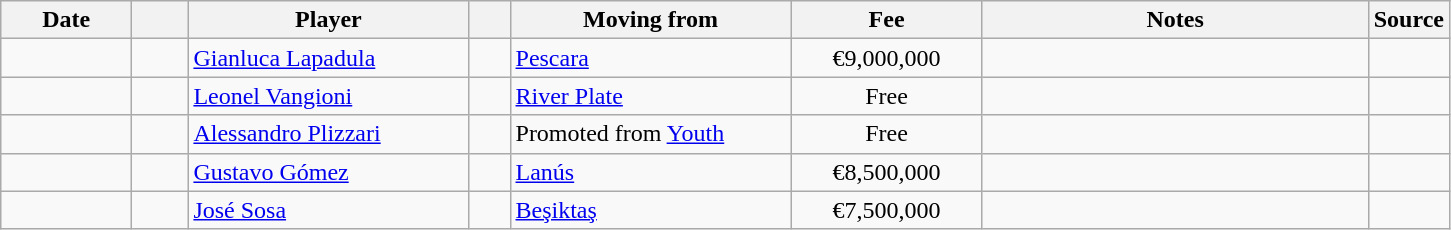<table class="wikitable sortable">
<tr>
<th style="width:80px;">Date</th>
<th style="width:30px;"></th>
<th style="width:180px;">Player</th>
<th style="width:20px;"></th>
<th style="width:180px;">Moving from</th>
<th style="width:120px;" class="unsortable">Fee</th>
<th style="width:250px;" class="unsortable">Notes</th>
<th style="width:20px;">Source</th>
</tr>
<tr>
<td></td>
<td align=center></td>
<td> <a href='#'>Gianluca Lapadula</a></td>
<td></td>
<td> <a href='#'>Pescara</a></td>
<td align=center>€9,000,000</td>
<td align=center></td>
<td></td>
</tr>
<tr>
<td></td>
<td align=center></td>
<td> <a href='#'>Leonel Vangioni</a></td>
<td></td>
<td> <a href='#'>River Plate</a></td>
<td align=center>Free</td>
<td align=center></td>
<td></td>
</tr>
<tr>
<td></td>
<td align=center></td>
<td> <a href='#'>Alessandro Plizzari</a></td>
<td></td>
<td>Promoted from <a href='#'>Youth</a></td>
<td align=center>Free</td>
<td align=center></td>
<td></td>
</tr>
<tr>
<td></td>
<td align=center></td>
<td> <a href='#'>Gustavo Gómez</a></td>
<td></td>
<td> <a href='#'>Lanús</a></td>
<td align=center>€8,500,000</td>
<td align=center></td>
<td></td>
</tr>
<tr>
<td></td>
<td align=center></td>
<td> <a href='#'>José Sosa</a></td>
<td></td>
<td> <a href='#'>Beşiktaş</a></td>
<td align=center>€7,500,000</td>
<td align=center></td>
<td></td>
</tr>
</table>
